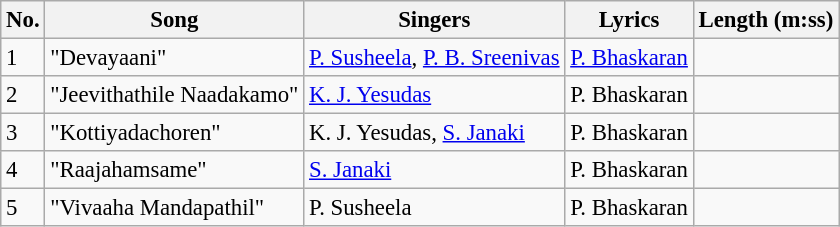<table class="wikitable" style="font-size:95%;">
<tr>
<th>No.</th>
<th>Song</th>
<th>Singers</th>
<th>Lyrics</th>
<th>Length (m:ss)</th>
</tr>
<tr>
<td>1</td>
<td>"Devayaani"</td>
<td><a href='#'>P. Susheela</a>, <a href='#'>P. B. Sreenivas</a></td>
<td><a href='#'>P. Bhaskaran</a></td>
<td></td>
</tr>
<tr>
<td>2</td>
<td>"Jeevithathile Naadakamo"</td>
<td><a href='#'>K. J. Yesudas</a></td>
<td>P. Bhaskaran</td>
<td></td>
</tr>
<tr>
<td>3</td>
<td>"Kottiyadachoren"</td>
<td>K. J. Yesudas, <a href='#'>S. Janaki</a></td>
<td>P. Bhaskaran</td>
<td></td>
</tr>
<tr>
<td>4</td>
<td>"Raajahamsame"</td>
<td><a href='#'>S. Janaki</a></td>
<td>P. Bhaskaran</td>
<td></td>
</tr>
<tr>
<td>5</td>
<td>"Vivaaha Mandapathil"</td>
<td>P. Susheela</td>
<td>P. Bhaskaran</td>
<td></td>
</tr>
</table>
